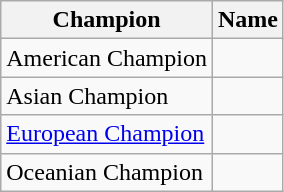<table class="wikitable">
<tr>
<th>Champion</th>
<th>Name</th>
</tr>
<tr>
<td>American Champion</td>
<td></td>
</tr>
<tr>
<td>Asian Champion</td>
<td></td>
</tr>
<tr>
<td><a href='#'>European Champion</a></td>
<td></td>
</tr>
<tr>
<td>Oceanian Champion</td>
<td></td>
</tr>
</table>
